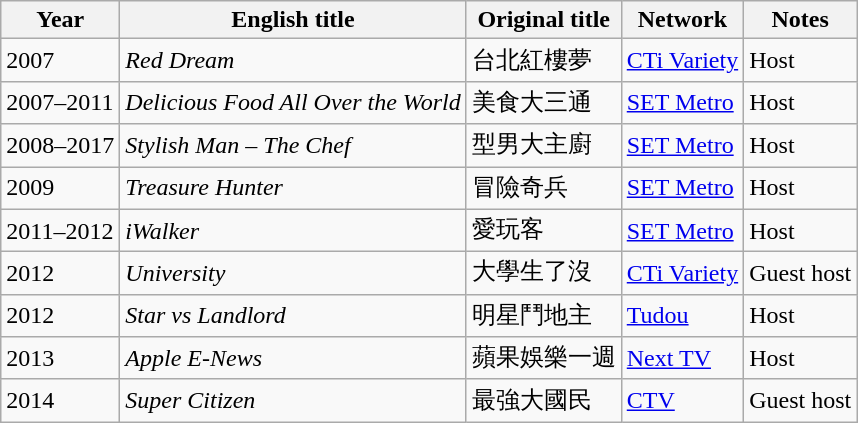<table class="wikitable sortable">
<tr>
<th>Year</th>
<th>English title</th>
<th>Original title</th>
<th>Network</th>
<th class="unsortable">Notes</th>
</tr>
<tr>
<td>2007</td>
<td><em>Red Dream</em></td>
<td>台北紅樓夢</td>
<td><a href='#'>CTi Variety</a></td>
<td>Host</td>
</tr>
<tr>
<td>2007–2011</td>
<td><em>Delicious Food All Over the World</em></td>
<td>美食大三通</td>
<td><a href='#'>SET Metro</a></td>
<td>Host</td>
</tr>
<tr>
<td>2008–2017</td>
<td><em>Stylish Man – The Chef</em></td>
<td>型男大主廚</td>
<td><a href='#'>SET Metro</a></td>
<td>Host</td>
</tr>
<tr>
<td>2009</td>
<td><em>Treasure Hunter</em></td>
<td>冒險奇兵</td>
<td><a href='#'>SET Metro</a></td>
<td>Host</td>
</tr>
<tr>
<td>2011–2012</td>
<td><em>iWalker</em></td>
<td>愛玩客</td>
<td><a href='#'>SET Metro</a></td>
<td>Host</td>
</tr>
<tr>
<td>2012</td>
<td><em>University</em></td>
<td>大學生了沒</td>
<td><a href='#'>CTi Variety</a></td>
<td>Guest host</td>
</tr>
<tr>
<td>2012</td>
<td><em>Star vs Landlord</em></td>
<td>明星鬥地主</td>
<td><a href='#'>Tudou</a></td>
<td>Host</td>
</tr>
<tr>
<td>2013</td>
<td><em>Apple E-News</em></td>
<td>蘋果娛樂一週</td>
<td><a href='#'>Next TV</a></td>
<td>Host</td>
</tr>
<tr>
<td>2014</td>
<td><em>Super Citizen</em></td>
<td>最強大國民</td>
<td><a href='#'>CTV</a></td>
<td>Guest host</td>
</tr>
</table>
